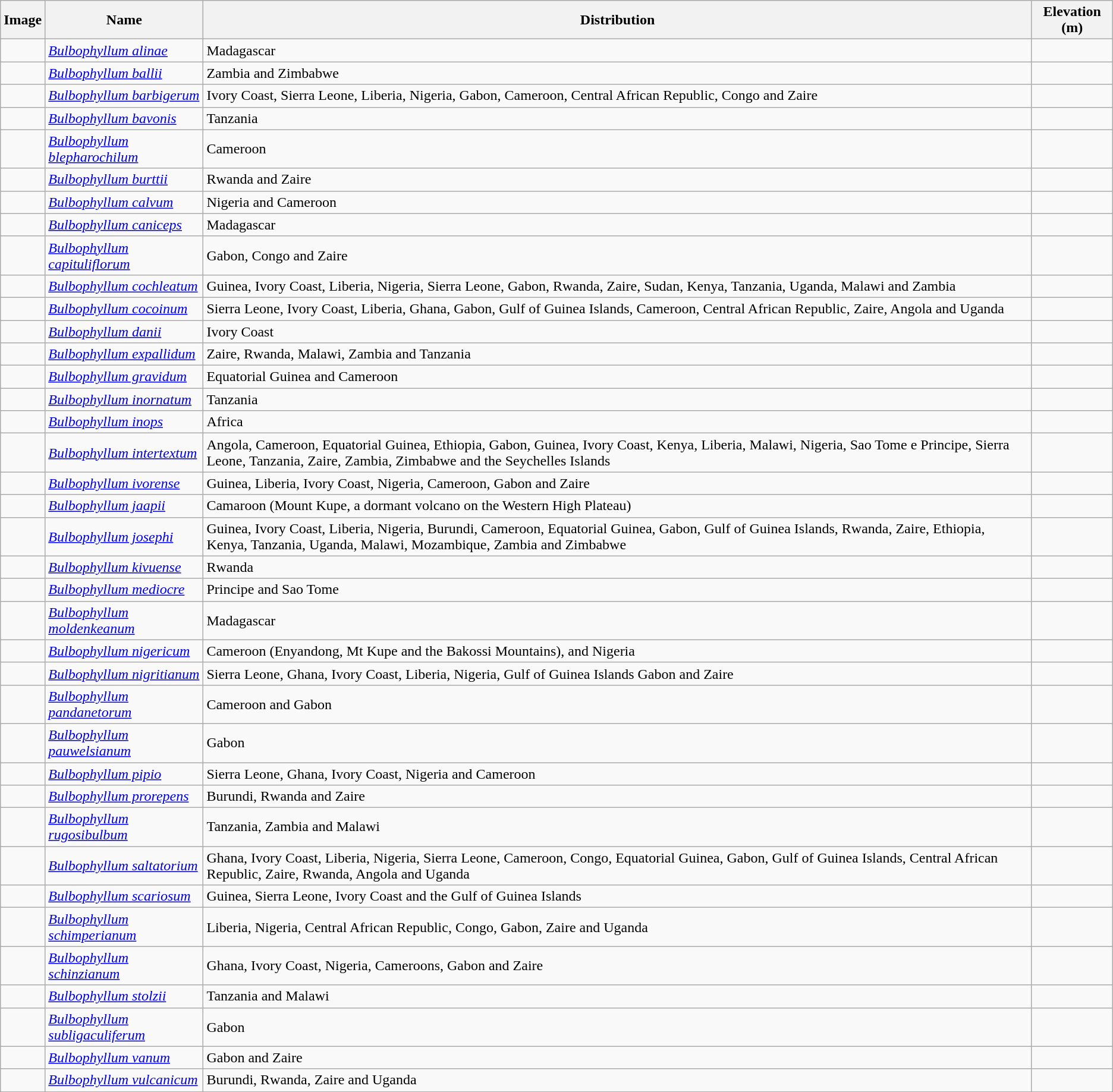<table class="wikitable collapsible">
<tr>
<th>Image</th>
<th>Name</th>
<th>Distribution</th>
<th>Elevation (m)</th>
</tr>
<tr>
<td></td>
<td><em><a href='#'>Bulbophyllum alinae</a></em> </td>
<td>Madagascar</td>
<td></td>
</tr>
<tr>
<td></td>
<td><em><a href='#'>Bulbophyllum ballii</a></em> </td>
<td>Zambia and Zimbabwe</td>
<td></td>
</tr>
<tr>
<td></td>
<td><em><a href='#'>Bulbophyllum barbigerum</a></em> </td>
<td>Ivory Coast, Sierra Leone, Liberia, Nigeria, Gabon, Cameroon, Central African Republic, Congo and Zaire</td>
<td></td>
</tr>
<tr>
<td></td>
<td><em><a href='#'>Bulbophyllum bavonis</a></em> </td>
<td>Tanzania</td>
<td></td>
</tr>
<tr>
<td></td>
<td><em><a href='#'>Bulbophyllum blepharochilum</a></em> </td>
<td>Cameroon</td>
<td></td>
</tr>
<tr>
<td></td>
<td><em><a href='#'>Bulbophyllum burttii</a></em> </td>
<td>Rwanda and Zaire</td>
<td></td>
</tr>
<tr>
<td></td>
<td><em><a href='#'>Bulbophyllum calvum</a></em> </td>
<td>Nigeria and Cameroon</td>
<td></td>
</tr>
<tr>
<td></td>
<td><em><a href='#'>Bulbophyllum caniceps</a></em> </td>
<td>Madagascar</td>
<td></td>
</tr>
<tr>
<td></td>
<td><em><a href='#'>Bulbophyllum capituliflorum</a></em> </td>
<td>Gabon, Congo and Zaire</td>
<td></td>
</tr>
<tr>
<td></td>
<td><em><a href='#'>Bulbophyllum cochleatum</a></em> </td>
<td>Guinea, Ivory Coast, Liberia, Nigeria, Sierra Leone, Gabon, Rwanda, Zaire, Sudan, Kenya, Tanzania, Uganda, Malawi and Zambia</td>
<td></td>
</tr>
<tr>
<td></td>
<td><em><a href='#'>Bulbophyllum cocoinum</a></em> </td>
<td>Sierra Leone, Ivory Coast, Liberia, Ghana, Gabon, Gulf of Guinea Islands, Cameroon, Central African Republic, Zaire, Angola and Uganda</td>
<td></td>
</tr>
<tr>
<td></td>
<td><em><a href='#'>Bulbophyllum danii</a></em> </td>
<td>Ivory Coast</td>
<td></td>
</tr>
<tr>
<td></td>
<td><em><a href='#'>Bulbophyllum expallidum</a></em> </td>
<td>Zaire, Rwanda, Malawi, Zambia and Tanzania</td>
<td></td>
</tr>
<tr>
<td></td>
<td><em><a href='#'>Bulbophyllum gravidum</a></em> </td>
<td>Equatorial Guinea and Cameroon</td>
<td></td>
</tr>
<tr>
<td></td>
<td><em><a href='#'>Bulbophyllum inornatum</a></em> </td>
<td>Tanzania</td>
<td></td>
</tr>
<tr>
<td></td>
<td><em><a href='#'>Bulbophyllum inops</a></em> </td>
<td>Africa</td>
<td></td>
</tr>
<tr>
<td></td>
<td><em><a href='#'>Bulbophyllum intertextum</a></em> </td>
<td>Angola, Cameroon, Equatorial Guinea, Ethiopia, Gabon, Guinea, Ivory Coast, Kenya, Liberia, Malawi, Nigeria, Sao Tome e Principe, Sierra Leone, Tanzania, Zaire, Zambia, Zimbabwe and the Seychelles Islands</td>
<td></td>
</tr>
<tr>
<td></td>
<td><em><a href='#'>Bulbophyllum ivorense</a></em> </td>
<td>Guinea, Liberia, Ivory Coast, Nigeria, Cameroon, Gabon and Zaire</td>
<td></td>
</tr>
<tr>
<td></td>
<td><em><a href='#'>Bulbophyllum jaapii</a></em> </td>
<td>Camaroon (Mount Kupe, a dormant volcano on the Western High Plateau)</td>
<td></td>
</tr>
<tr>
<td></td>
<td><em><a href='#'>Bulbophyllum josephi</a></em> </td>
<td>Guinea, Ivory Coast, Liberia, Nigeria, Burundi, Cameroon, Equatorial Guinea, Gabon, Gulf of Guinea Islands, Rwanda, Zaire, Ethiopia, Kenya, Tanzania, Uganda, Malawi, Mozambique, Zambia and Zimbabwe</td>
<td></td>
</tr>
<tr>
<td></td>
<td><em><a href='#'>Bulbophyllum kivuense</a></em> </td>
<td>Rwanda</td>
<td></td>
</tr>
<tr>
<td></td>
<td><em><a href='#'>Bulbophyllum mediocre</a></em> </td>
<td>Principe and Sao Tome</td>
<td></td>
</tr>
<tr>
<td></td>
<td><em><a href='#'>Bulbophyllum moldenkeanum</a></em> </td>
<td>Madagascar</td>
<td></td>
</tr>
<tr>
<td></td>
<td><em><a href='#'>Bulbophyllum nigericum</a></em> </td>
<td>Cameroon (Enyandong, Mt Kupe and the Bakossi Mountains), and Nigeria</td>
<td></td>
</tr>
<tr>
<td></td>
<td><em><a href='#'>Bulbophyllum nigritianum</a></em> </td>
<td>Sierra Leone, Ghana, Ivory Coast, Liberia, Nigeria, Gulf of Guinea Islands Gabon and Zaire</td>
<td></td>
</tr>
<tr>
<td></td>
<td><em><a href='#'>Bulbophyllum pandanetorum</a></em> </td>
<td>Cameroon and Gabon</td>
<td></td>
</tr>
<tr>
<td></td>
<td><em><a href='#'>Bulbophyllum pauwelsianum</a></em> </td>
<td>Gabon</td>
<td></td>
</tr>
<tr>
<td></td>
<td><em><a href='#'>Bulbophyllum pipio</a></em> </td>
<td>Sierra Leone, Ghana, Ivory Coast, Nigeria and Cameroon</td>
<td></td>
</tr>
<tr>
<td></td>
<td><em><a href='#'>Bulbophyllum prorepens</a></em> </td>
<td>Burundi, Rwanda and Zaire</td>
<td></td>
</tr>
<tr>
<td></td>
<td><em><a href='#'>Bulbophyllum rugosibulbum</a></em> </td>
<td>Tanzania, Zambia and Malawi</td>
<td></td>
</tr>
<tr>
<td></td>
<td><em><a href='#'>Bulbophyllum saltatorium</a></em> </td>
<td>Ghana, Ivory Coast, Liberia, Nigeria, Sierra Leone, Cameroon, Congo, Equatorial Guinea, Gabon, Gulf of Guinea Islands, Central African Republic, Zaire, Rwanda, Angola and Uganda</td>
<td></td>
</tr>
<tr>
<td></td>
<td><em><a href='#'>Bulbophyllum scariosum</a></em> </td>
<td>Guinea, Sierra Leone, Ivory Coast and the Gulf of Guinea Islands</td>
<td></td>
</tr>
<tr>
<td></td>
<td><em><a href='#'>Bulbophyllum schimperianum</a></em> </td>
<td>Liberia, Nigeria, Central African Republic, Congo, Gabon, Zaire and Uganda</td>
<td></td>
</tr>
<tr>
<td></td>
<td><em><a href='#'>Bulbophyllum schinzianum</a></em> </td>
<td>Ghana, Ivory Coast, Nigeria, Cameroons, Gabon and Zaire</td>
<td></td>
</tr>
<tr>
<td></td>
<td><em><a href='#'>Bulbophyllum stolzii</a></em> </td>
<td>Tanzania and Malawi</td>
<td></td>
</tr>
<tr>
<td></td>
<td><em><a href='#'>Bulbophyllum subligaculiferum</a></em> </td>
<td>Gabon</td>
<td></td>
</tr>
<tr>
<td></td>
<td><em><a href='#'>Bulbophyllum vanum</a></em> </td>
<td>Gabon and Zaire</td>
<td></td>
</tr>
<tr>
<td></td>
<td><em><a href='#'>Bulbophyllum vulcanicum</a></em> </td>
<td>Burundi, Rwanda, Zaire and Uganda</td>
<td></td>
</tr>
<tr>
</tr>
</table>
